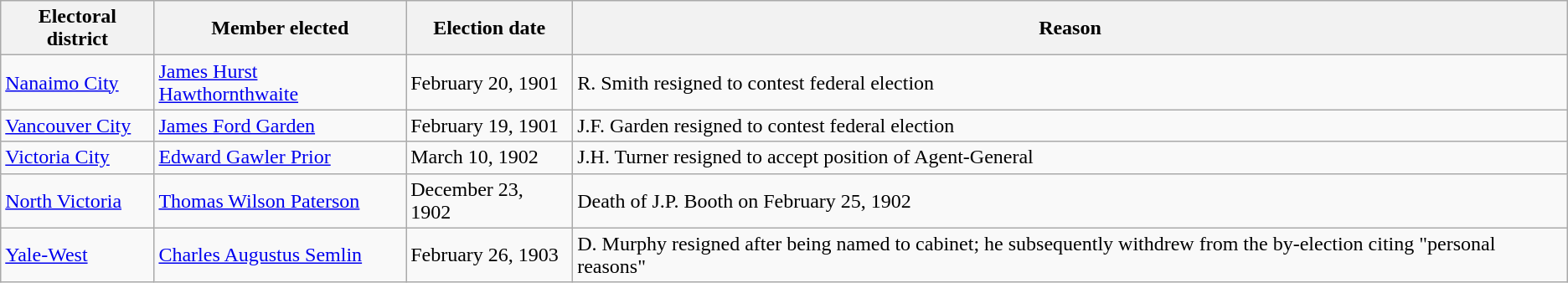<table class="wikitable sortable">
<tr>
<th>Electoral district</th>
<th>Member elected</th>
<th>Election date</th>
<th>Reason</th>
</tr>
<tr>
<td><a href='#'>Nanaimo City</a></td>
<td><a href='#'>James Hurst Hawthornthwaite</a></td>
<td>February 20, 1901</td>
<td>R. Smith resigned to contest federal election</td>
</tr>
<tr>
<td><a href='#'>Vancouver City</a></td>
<td><a href='#'>James Ford Garden</a></td>
<td>February 19, 1901</td>
<td>J.F. Garden resigned to contest federal election</td>
</tr>
<tr>
<td><a href='#'>Victoria City</a></td>
<td><a href='#'>Edward Gawler Prior</a></td>
<td>March 10, 1902</td>
<td>J.H. Turner resigned to accept position of Agent-General</td>
</tr>
<tr>
<td><a href='#'>North Victoria</a></td>
<td><a href='#'>Thomas Wilson Paterson</a></td>
<td>December 23, 1902</td>
<td>Death of J.P. Booth on February 25, 1902</td>
</tr>
<tr>
<td><a href='#'>Yale-West</a></td>
<td><a href='#'>Charles Augustus Semlin</a></td>
<td>February 26, 1903</td>
<td>D. Murphy resigned after being named to cabinet; he subsequently withdrew from the by-election citing "personal reasons"</td>
</tr>
</table>
